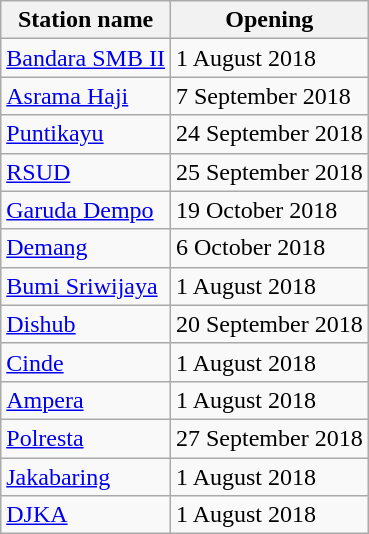<table class="wikitable">
<tr>
<th>Station name</th>
<th>Opening</th>
</tr>
<tr>
<td><a href='#'>Bandara SMB II</a></td>
<td>1 August 2018</td>
</tr>
<tr>
<td><a href='#'>Asrama Haji</a></td>
<td>7 September 2018</td>
</tr>
<tr>
<td><a href='#'>Puntikayu</a></td>
<td>24 September 2018</td>
</tr>
<tr>
<td><a href='#'>RSUD</a></td>
<td>25 September 2018</td>
</tr>
<tr>
<td><a href='#'>Garuda Dempo</a></td>
<td>19 October 2018</td>
</tr>
<tr>
<td><a href='#'>Demang</a></td>
<td>6 October 2018</td>
</tr>
<tr>
<td><a href='#'>Bumi Sriwijaya</a></td>
<td>1 August 2018</td>
</tr>
<tr>
<td><a href='#'>Dishub</a></td>
<td>20 September 2018</td>
</tr>
<tr>
<td><a href='#'>Cinde</a></td>
<td>1 August 2018</td>
</tr>
<tr>
<td><a href='#'>Ampera</a></td>
<td>1 August 2018</td>
</tr>
<tr>
<td><a href='#'>Polresta</a></td>
<td>27 September 2018</td>
</tr>
<tr>
<td><a href='#'>Jakabaring</a></td>
<td>1 August 2018</td>
</tr>
<tr>
<td><a href='#'>DJKA</a></td>
<td>1 August 2018</td>
</tr>
</table>
